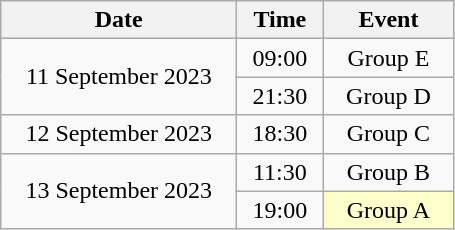<table class = "wikitable" style="text-align:center;">
<tr>
<th width=150>Date</th>
<th width=50>Time</th>
<th width=80>Event</th>
</tr>
<tr>
<td rowspan=2>11 September 2023</td>
<td>09:00</td>
<td>Group E</td>
</tr>
<tr>
<td>21:30</td>
<td>Group D</td>
</tr>
<tr>
<td>12 September 2023</td>
<td>18:30</td>
<td>Group C</td>
</tr>
<tr>
<td rowspan=2>13 September 2023</td>
<td>11:30</td>
<td>Group B</td>
</tr>
<tr>
<td>19:00</td>
<td bgcolor=ffffcc>Group A</td>
</tr>
</table>
